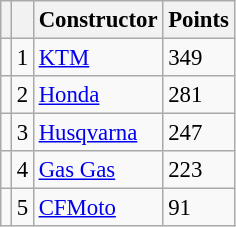<table class="wikitable" style="font-size: 95%;">
<tr>
<th></th>
<th></th>
<th>Constructor</th>
<th>Points</th>
</tr>
<tr>
<td></td>
<td align=center>1</td>
<td> <a href='#'>KTM</a></td>
<td align=left>349</td>
</tr>
<tr>
<td></td>
<td align=center>2</td>
<td> <a href='#'>Honda</a></td>
<td align=left>281</td>
</tr>
<tr>
<td></td>
<td align=center>3</td>
<td> <a href='#'>Husqvarna</a></td>
<td align=left>247</td>
</tr>
<tr>
<td></td>
<td align=center>4</td>
<td> <a href='#'>Gas Gas</a></td>
<td align=left>223</td>
</tr>
<tr>
<td></td>
<td align=center>5</td>
<td> <a href='#'>CFMoto</a></td>
<td align=left>91</td>
</tr>
</table>
